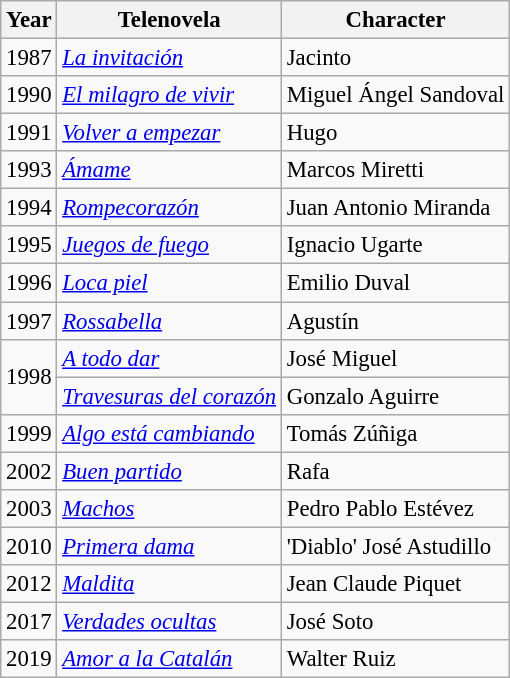<table class="wikitable" style="font-size:95%;">
<tr>
<th>Year</th>
<th>Telenovela</th>
<th>Character</th>
</tr>
<tr>
<td>1987</td>
<td><em><a href='#'>La invitación</a></em></td>
<td>Jacinto</td>
</tr>
<tr>
<td>1990</td>
<td><em><a href='#'>El milagro de vivir</a></em></td>
<td>Miguel Ángel Sandoval</td>
</tr>
<tr>
<td>1991</td>
<td><em><a href='#'>Volver a empezar</a></em></td>
<td>Hugo</td>
</tr>
<tr>
<td>1993</td>
<td><em><a href='#'>Ámame</a></em></td>
<td>Marcos Miretti</td>
</tr>
<tr>
<td>1994</td>
<td><em><a href='#'>Rompecorazón</a></em></td>
<td>Juan Antonio Miranda</td>
</tr>
<tr>
<td>1995</td>
<td><em><a href='#'>Juegos de fuego</a></em></td>
<td>Ignacio Ugarte</td>
</tr>
<tr>
<td>1996</td>
<td><em><a href='#'>Loca piel</a></em></td>
<td>Emilio Duval</td>
</tr>
<tr>
<td>1997</td>
<td><em><a href='#'>Rossabella</a></em></td>
<td>Agustín</td>
</tr>
<tr>
<td rowspan="2">1998</td>
<td><em><a href='#'>A todo dar</a></em></td>
<td>José Miguel</td>
</tr>
<tr>
<td><em><a href='#'>Travesuras del corazón</a></em></td>
<td>Gonzalo Aguirre</td>
</tr>
<tr>
<td>1999</td>
<td><em><a href='#'>Algo está cambiando</a></em></td>
<td>Tomás Zúñiga</td>
</tr>
<tr>
<td>2002</td>
<td><em><a href='#'>Buen partido</a></em></td>
<td>Rafa</td>
</tr>
<tr>
<td>2003</td>
<td><em><a href='#'>Machos</a></em></td>
<td>Pedro Pablo Estévez</td>
</tr>
<tr>
<td>2010</td>
<td><em><a href='#'>Primera dama</a></em></td>
<td>'Diablo' José Astudillo</td>
</tr>
<tr>
<td>2012</td>
<td><em><a href='#'>Maldita</a></em></td>
<td>Jean Claude Piquet</td>
</tr>
<tr>
<td>2017</td>
<td><em><a href='#'>Verdades ocultas</a></em></td>
<td>José Soto</td>
</tr>
<tr>
<td>2019</td>
<td><em><a href='#'>Amor a la Catalán</a></em></td>
<td>Walter Ruiz</td>
</tr>
</table>
